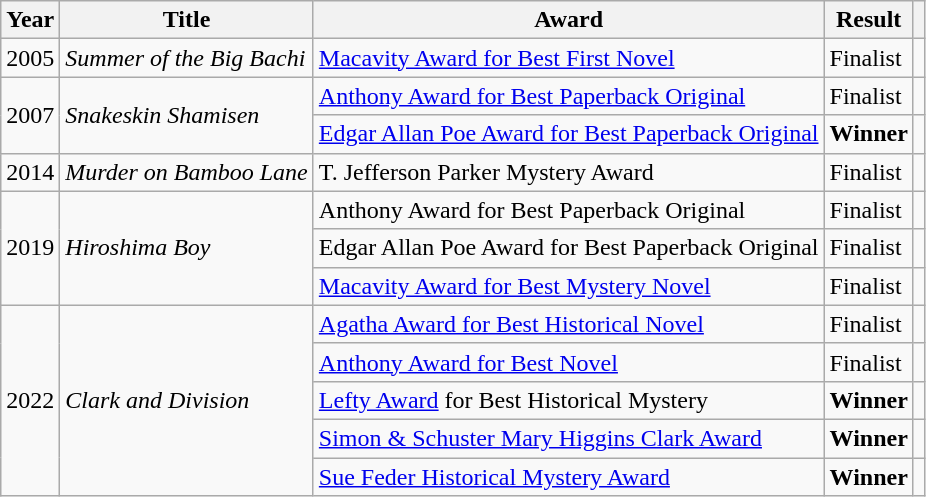<table class="wikitable">
<tr>
<th>Year</th>
<th>Title</th>
<th>Award</th>
<th>Result</th>
<th></th>
</tr>
<tr>
<td>2005</td>
<td><em>Summer of the Big Bachi</em></td>
<td><a href='#'>Macavity Award for Best First Novel</a></td>
<td>Finalist</td>
<td></td>
</tr>
<tr>
<td rowspan="2">2007</td>
<td rowspan="2"><em>Snakeskin Shamisen</em></td>
<td><a href='#'>Anthony Award for Best Paperback Original</a></td>
<td>Finalist</td>
<td></td>
</tr>
<tr>
<td><a href='#'>Edgar Allan Poe Award for Best Paperback Original</a></td>
<td><strong>Winner</strong></td>
<td></td>
</tr>
<tr>
<td>2014</td>
<td><em>Murder on Bamboo Lane</em></td>
<td>T. Jefferson Parker Mystery Award</td>
<td>Finalist</td>
<td></td>
</tr>
<tr>
<td rowspan="3">2019</td>
<td rowspan="3"><em>Hiroshima Boy</em></td>
<td>Anthony Award for Best Paperback Original</td>
<td>Finalist</td>
<td></td>
</tr>
<tr>
<td>Edgar Allan Poe Award for Best Paperback Original</td>
<td>Finalist</td>
<td></td>
</tr>
<tr>
<td><a href='#'>Macavity Award for Best Mystery Novel</a></td>
<td>Finalist</td>
<td></td>
</tr>
<tr>
<td rowspan="5">2022</td>
<td rowspan="5"><em>Clark and Division</em></td>
<td><a href='#'>Agatha Award for Best Historical Novel</a></td>
<td>Finalist</td>
<td></td>
</tr>
<tr>
<td><a href='#'>Anthony Award for Best Novel</a></td>
<td>Finalist</td>
<td></td>
</tr>
<tr>
<td><a href='#'>Lefty Award</a> for Best Historical Mystery</td>
<td><strong>Winner</strong></td>
<td></td>
</tr>
<tr>
<td><a href='#'>Simon & Schuster Mary Higgins Clark Award</a></td>
<td><strong>Winner</strong></td>
<td></td>
</tr>
<tr>
<td><a href='#'>Sue Feder Historical Mystery Award</a></td>
<td><strong>Winner</strong></td>
<td></td>
</tr>
</table>
